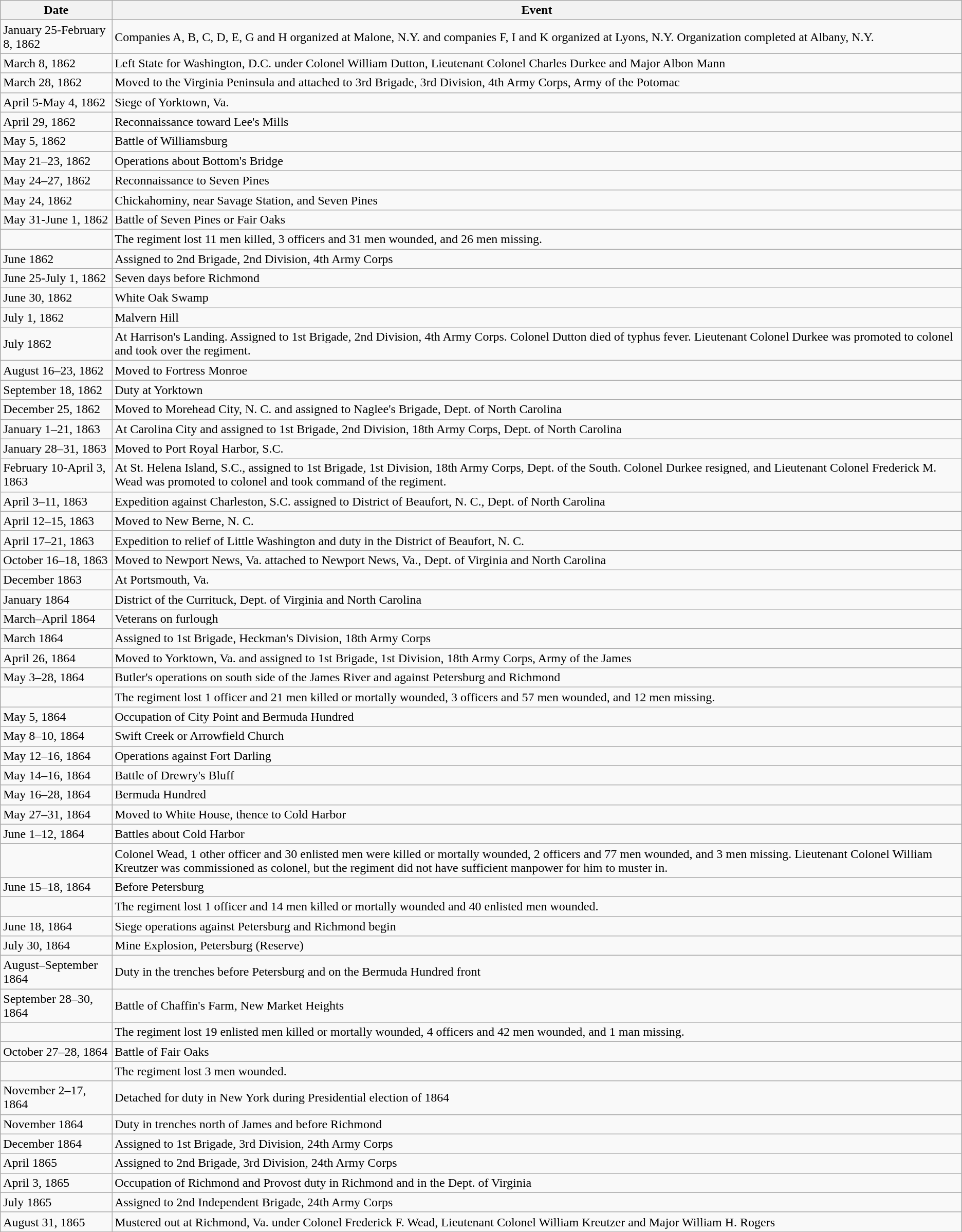<table class="wikitable">
<tr>
<th>Date</th>
<th>Event</th>
</tr>
<tr>
<td>January 25-February 8, 1862</td>
<td>Companies A, B, C, D, E, G and H organized at Malone, N.Y. and companies F, I and K organized at Lyons, N.Y. Organization completed at Albany, N.Y.</td>
</tr>
<tr>
<td>March 8, 1862</td>
<td>Left State for Washington, D.C. under Colonel William Dutton, Lieutenant Colonel Charles Durkee and Major Albon Mann</td>
</tr>
<tr>
<td>March 28, 1862</td>
<td>Moved to the Virginia Peninsula and attached to 3rd Brigade, 3rd Division, 4th Army Corps, Army of the Potomac</td>
</tr>
<tr>
<td>April 5-May 4, 1862</td>
<td>Siege of Yorktown, Va.</td>
</tr>
<tr>
<td>April 29, 1862</td>
<td>Reconnaissance toward Lee's Mills</td>
</tr>
<tr>
<td>May 5, 1862</td>
<td>Battle of Williamsburg</td>
</tr>
<tr>
<td>May 21–23, 1862</td>
<td>Operations about Bottom's Bridge</td>
</tr>
<tr>
<td>May 24–27, 1862</td>
<td>Reconnaissance to Seven Pines</td>
</tr>
<tr>
<td>May 24, 1862</td>
<td>Chickahominy, near Savage Station, and Seven Pines</td>
</tr>
<tr>
<td>May 31-June 1, 1862</td>
<td>Battle of Seven Pines or Fair Oaks</td>
</tr>
<tr>
<td></td>
<td>The regiment lost 11 men killed, 3 officers and 31 men wounded, and 26 men missing.</td>
</tr>
<tr>
<td>June 1862</td>
<td>Assigned to 2nd Brigade, 2nd Division, 4th Army Corps</td>
</tr>
<tr>
<td>June 25-July 1, 1862</td>
<td>Seven days before Richmond</td>
</tr>
<tr>
<td>June 30, 1862</td>
<td>White Oak Swamp</td>
</tr>
<tr>
<td>July 1, 1862</td>
<td>Malvern Hill</td>
</tr>
<tr>
<td>July 1862</td>
<td>At Harrison's Landing. Assigned to 1st Brigade, 2nd Division, 4th Army Corps. Colonel Dutton died of typhus fever. Lieutenant Colonel Durkee was promoted to colonel and took over the regiment.</td>
</tr>
<tr>
<td>August 16–23, 1862</td>
<td>Moved to Fortress Monroe</td>
</tr>
<tr>
<td>September 18, 1862</td>
<td>Duty at Yorktown</td>
</tr>
<tr>
<td>December 25, 1862</td>
<td>Moved to Morehead City, N. C. and assigned to Naglee's Brigade, Dept. of North Carolina</td>
</tr>
<tr>
<td>January 1–21, 1863</td>
<td>At Carolina City and assigned to 1st Brigade, 2nd Division, 18th Army Corps, Dept. of North Carolina</td>
</tr>
<tr>
<td>January 28–31, 1863</td>
<td>Moved to Port Royal Harbor, S.C.</td>
</tr>
<tr>
<td>February 10-April 3, 1863</td>
<td>At St. Helena Island, S.C., assigned to 1st Brigade, 1st Division, 18th Army Corps, Dept. of the South. Colonel Durkee resigned, and Lieutenant Colonel Frederick M. Wead was promoted to colonel and took command of the regiment.</td>
</tr>
<tr>
<td>April 3–11, 1863</td>
<td>Expedition against Charleston, S.C. assigned to District of Beaufort, N. C., Dept. of North Carolina</td>
</tr>
<tr>
<td>April 12–15, 1863</td>
<td>Moved to New Berne, N. C.</td>
</tr>
<tr>
<td>April 17–21, 1863</td>
<td>Expedition to relief of Little Washington and duty in the District of Beaufort, N. C.</td>
</tr>
<tr>
<td>October 16–18, 1863</td>
<td>Moved to Newport News, Va. attached to Newport News, Va., Dept. of Virginia and North Carolina</td>
</tr>
<tr>
<td>December 1863</td>
<td>At Portsmouth, Va.</td>
</tr>
<tr>
<td>January 1864</td>
<td>District of the Currituck, Dept. of Virginia and North Carolina</td>
</tr>
<tr>
<td>March–April 1864</td>
<td>Veterans on furlough</td>
</tr>
<tr>
<td>March 1864</td>
<td>Assigned to 1st Brigade, Heckman's Division, 18th Army Corps</td>
</tr>
<tr>
<td>April 26, 1864</td>
<td>Moved to Yorktown, Va. and assigned to 1st Brigade, 1st Division, 18th Army Corps, Army of the James</td>
</tr>
<tr>
<td>May 3–28, 1864</td>
<td>Butler's operations on south side of the James River and against Petersburg and Richmond</td>
</tr>
<tr>
<td></td>
<td>The regiment lost 1 officer and 21 men killed or mortally wounded, 3 officers and 57 men wounded, and 12 men missing.</td>
</tr>
<tr>
<td>May 5, 1864</td>
<td>Occupation of City Point and Bermuda Hundred</td>
</tr>
<tr>
<td>May 8–10, 1864</td>
<td>Swift Creek or Arrowfield Church</td>
</tr>
<tr>
<td>May 12–16, 1864</td>
<td>Operations against Fort Darling</td>
</tr>
<tr>
<td>May 14–16, 1864</td>
<td>Battle of Drewry's Bluff</td>
</tr>
<tr>
<td>May 16–28, 1864</td>
<td>Bermuda Hundred</td>
</tr>
<tr>
<td>May 27–31, 1864</td>
<td>Moved to White House, thence to Cold Harbor</td>
</tr>
<tr>
<td>June 1–12, 1864</td>
<td>Battles about Cold Harbor</td>
</tr>
<tr>
<td></td>
<td>Colonel Wead, 1 other officer and 30 enlisted men were killed or mortally wounded, 2 officers and 77 men wounded, and 3 men missing. Lieutenant Colonel William Kreutzer was commissioned as colonel, but the regiment did not have sufficient manpower for him to muster in.</td>
</tr>
<tr>
<td>June 15–18, 1864</td>
<td>Before Petersburg</td>
</tr>
<tr>
<td></td>
<td>The regiment lost 1 officer and 14 men killed or mortally wounded and 40 enlisted men wounded.</td>
</tr>
<tr>
<td>June 18, 1864</td>
<td>Siege operations against Petersburg and Richmond begin</td>
</tr>
<tr>
<td>July 30, 1864</td>
<td>Mine Explosion, Petersburg (Reserve)</td>
</tr>
<tr>
<td>August–September 1864</td>
<td>Duty in the trenches before Petersburg and on the Bermuda Hundred front</td>
</tr>
<tr>
<td>September 28–30, 1864</td>
<td>Battle of Chaffin's Farm, New Market Heights</td>
</tr>
<tr>
<td></td>
<td>The regiment lost 19 enlisted men killed or mortally wounded, 4 officers and 42 men wounded, and 1 man missing.</td>
</tr>
<tr>
<td>October 27–28, 1864</td>
<td>Battle of Fair Oaks</td>
</tr>
<tr>
<td></td>
<td>The regiment lost 3 men wounded.</td>
</tr>
<tr>
<td>November 2–17, 1864</td>
<td>Detached for duty in New York during Presidential election of 1864</td>
</tr>
<tr>
<td>November 1864</td>
<td>Duty in trenches north of James and before Richmond</td>
</tr>
<tr>
<td>December 1864</td>
<td>Assigned to 1st Brigade, 3rd Division, 24th Army Corps</td>
</tr>
<tr>
<td>April 1865</td>
<td>Assigned to 2nd Brigade, 3rd Division, 24th Army Corps</td>
</tr>
<tr>
<td>April 3, 1865</td>
<td>Occupation of Richmond and Provost duty in Richmond and in the Dept. of Virginia</td>
</tr>
<tr>
<td>July 1865</td>
<td>Assigned to 2nd Independent Brigade, 24th Army Corps</td>
</tr>
<tr>
<td>August 31, 1865</td>
<td>Mustered out at Richmond, Va. under Colonel Frederick F. Wead, Lieutenant Colonel William Kreutzer and Major William H. Rogers</td>
</tr>
</table>
